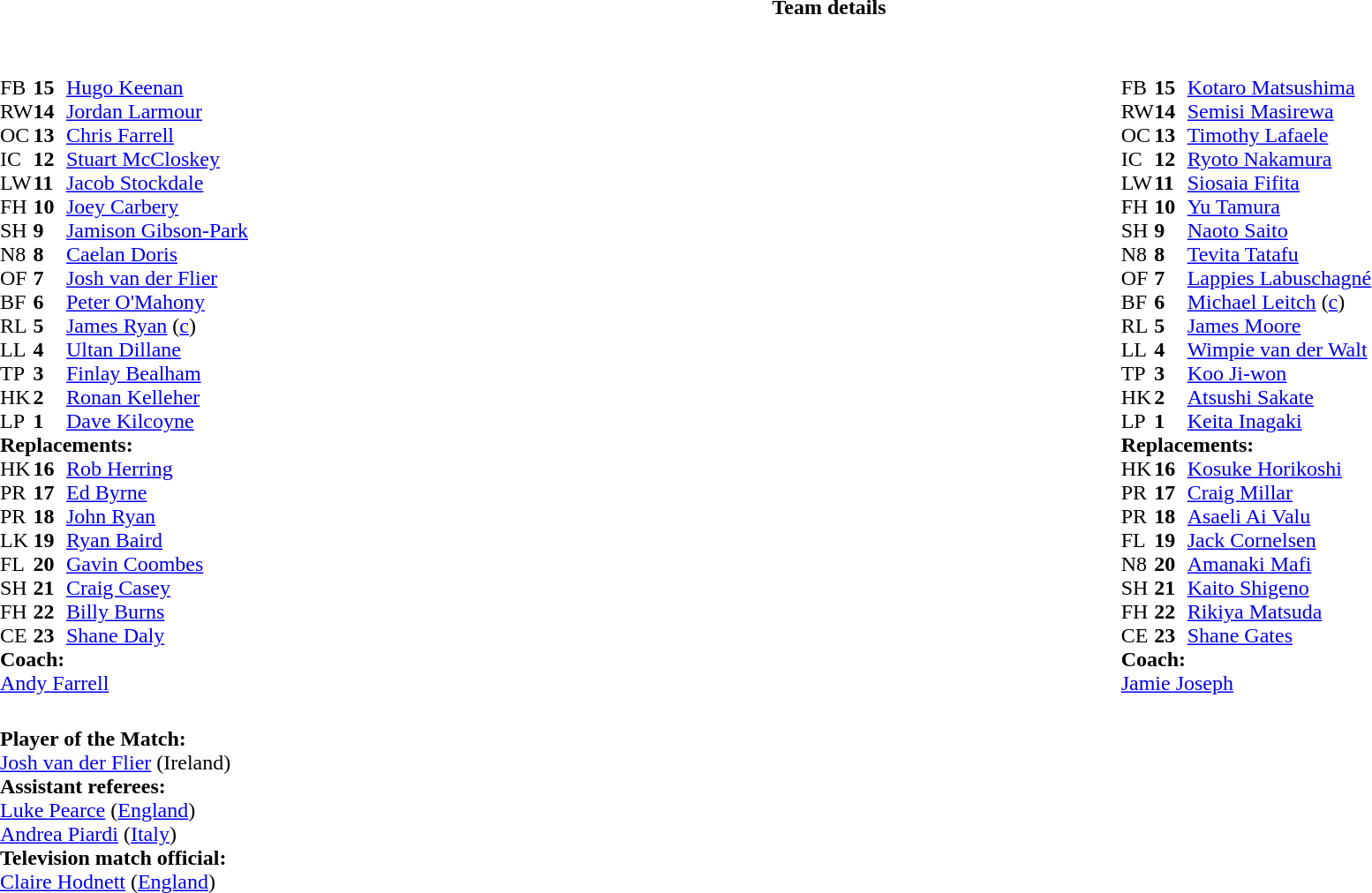<table border="0" style="width:100%;" class="collapsible collapsed">
<tr>
<th>Team details</th>
</tr>
<tr>
<td><br><table style="width:100%">
<tr>
<td style="vertical-align:top;width:50%"><br><table cellspacing="0" cellpadding="0">
<tr>
<th width="25"></th>
<th width="25"></th>
</tr>
<tr>
<td>FB</td>
<td><strong>15</strong></td>
<td><a href='#'>Hugo Keenan</a></td>
</tr>
<tr>
<td>RW</td>
<td><strong>14</strong></td>
<td><a href='#'>Jordan Larmour</a></td>
<td></td>
<td></td>
</tr>
<tr>
<td>OC</td>
<td><strong>13</strong></td>
<td><a href='#'>Chris Farrell</a></td>
<td></td>
<td></td>
</tr>
<tr>
<td>IC</td>
<td><strong>12</strong></td>
<td><a href='#'>Stuart McCloskey</a></td>
</tr>
<tr>
<td>LW</td>
<td><strong>11</strong></td>
<td><a href='#'>Jacob Stockdale</a></td>
</tr>
<tr>
<td>FH</td>
<td><strong>10</strong></td>
<td><a href='#'>Joey Carbery</a></td>
</tr>
<tr>
<td>SH</td>
<td><strong>9</strong></td>
<td><a href='#'>Jamison Gibson-Park</a></td>
<td></td>
<td></td>
</tr>
<tr>
<td>N8</td>
<td><strong>8</strong></td>
<td><a href='#'>Caelan Doris</a></td>
</tr>
<tr>
<td>OF</td>
<td><strong>7</strong></td>
<td><a href='#'>Josh van der Flier</a></td>
</tr>
<tr>
<td>BF</td>
<td><strong>6</strong></td>
<td><a href='#'>Peter O'Mahony</a></td>
<td></td>
<td></td>
</tr>
<tr>
<td>RL</td>
<td><strong>5</strong></td>
<td><a href='#'>James Ryan</a> (<a href='#'>c</a>)</td>
</tr>
<tr>
<td>LL</td>
<td><strong>4</strong></td>
<td><a href='#'>Ultan Dillane</a></td>
<td></td>
<td></td>
</tr>
<tr>
<td>TP</td>
<td><strong>3</strong></td>
<td><a href='#'>Finlay Bealham</a></td>
<td></td>
<td></td>
</tr>
<tr>
<td>HK</td>
<td><strong>2</strong></td>
<td><a href='#'>Ronan Kelleher</a></td>
<td></td>
<td></td>
</tr>
<tr>
<td>LP</td>
<td><strong>1</strong></td>
<td><a href='#'>Dave Kilcoyne</a></td>
<td></td>
<td></td>
</tr>
<tr>
<td colspan=3><strong>Replacements:</strong></td>
</tr>
<tr>
<td>HK</td>
<td><strong>16</strong></td>
<td><a href='#'>Rob Herring</a></td>
<td></td>
<td></td>
</tr>
<tr>
<td>PR</td>
<td><strong>17</strong></td>
<td><a href='#'>Ed Byrne</a></td>
<td></td>
<td></td>
</tr>
<tr>
<td>PR</td>
<td><strong>18</strong></td>
<td><a href='#'>John Ryan</a></td>
<td></td>
<td></td>
</tr>
<tr>
<td>LK</td>
<td><strong>19</strong></td>
<td><a href='#'>Ryan Baird</a></td>
<td></td>
<td></td>
</tr>
<tr>
<td>FL</td>
<td><strong>20</strong></td>
<td><a href='#'>Gavin Coombes</a></td>
<td></td>
<td></td>
</tr>
<tr>
<td>SH</td>
<td><strong>21</strong></td>
<td><a href='#'>Craig Casey</a></td>
<td></td>
<td></td>
</tr>
<tr>
<td>FH</td>
<td><strong>22</strong></td>
<td><a href='#'>Billy Burns</a></td>
<td></td>
<td></td>
</tr>
<tr>
<td>CE</td>
<td><strong>23</strong></td>
<td><a href='#'>Shane Daly</a></td>
<td></td>
<td></td>
</tr>
<tr>
<td colspan=3><strong>Coach:</strong></td>
</tr>
<tr>
<td colspan="4"> <a href='#'>Andy Farrell</a></td>
</tr>
</table>
</td>
<td valign=top></td>
<td style="vertical-align:top;width:50%"><br><table cellspacing="0" cellpadding="0" style="margin:auto">
<tr>
<th width="25"></th>
<th width="25"></th>
</tr>
<tr>
<td>FB</td>
<td><strong>15</strong></td>
<td><a href='#'>Kotaro Matsushima</a></td>
<td></td>
<td></td>
</tr>
<tr>
<td>RW</td>
<td><strong>14</strong></td>
<td><a href='#'>Semisi Masirewa</a></td>
</tr>
<tr>
<td>OC</td>
<td><strong>13</strong></td>
<td><a href='#'>Timothy Lafaele</a></td>
</tr>
<tr>
<td>IC</td>
<td><strong>12</strong></td>
<td><a href='#'>Ryoto Nakamura</a></td>
</tr>
<tr>
<td>LW</td>
<td><strong>11</strong></td>
<td><a href='#'>Siosaia Fifita</a></td>
</tr>
<tr>
<td>FH</td>
<td><strong>10</strong></td>
<td><a href='#'>Yu Tamura</a></td>
<td></td>
<td></td>
</tr>
<tr>
<td>SH</td>
<td><strong>9</strong></td>
<td><a href='#'>Naoto Saito</a></td>
<td></td>
<td></td>
</tr>
<tr>
<td>N8</td>
<td><strong>8</strong></td>
<td><a href='#'>Tevita Tatafu</a></td>
<td></td>
<td></td>
</tr>
<tr>
<td>OF</td>
<td><strong>7</strong></td>
<td><a href='#'>Lappies Labuschagné</a></td>
</tr>
<tr>
<td>BF</td>
<td><strong>6</strong></td>
<td><a href='#'>Michael Leitch</a> (<a href='#'>c</a>)</td>
</tr>
<tr>
<td>RL</td>
<td><strong>5</strong></td>
<td><a href='#'>James Moore</a></td>
</tr>
<tr>
<td>LL</td>
<td><strong>4</strong></td>
<td><a href='#'>Wimpie van der Walt</a></td>
<td></td>
<td></td>
</tr>
<tr>
<td>TP</td>
<td><strong>3</strong></td>
<td><a href='#'>Koo Ji-won</a></td>
<td></td>
<td></td>
</tr>
<tr>
<td>HK</td>
<td><strong>2</strong></td>
<td><a href='#'>Atsushi Sakate</a></td>
<td></td>
<td></td>
</tr>
<tr>
<td>LP</td>
<td><strong>1</strong></td>
<td><a href='#'>Keita Inagaki</a></td>
<td></td>
<td></td>
</tr>
<tr>
<td colspan=3><strong>Replacements:</strong></td>
</tr>
<tr>
<td>HK</td>
<td><strong>16</strong></td>
<td><a href='#'>Kosuke Horikoshi</a></td>
<td></td>
<td></td>
</tr>
<tr>
<td>PR</td>
<td><strong>17</strong></td>
<td><a href='#'>Craig Millar</a></td>
<td></td>
<td></td>
</tr>
<tr>
<td>PR</td>
<td><strong>18</strong></td>
<td><a href='#'>Asaeli Ai Valu</a></td>
<td></td>
<td></td>
</tr>
<tr>
<td>FL</td>
<td><strong>19</strong></td>
<td><a href='#'>Jack Cornelsen</a></td>
<td></td>
<td></td>
</tr>
<tr>
<td>N8</td>
<td><strong>20</strong></td>
<td><a href='#'>Amanaki Mafi</a></td>
<td></td>
<td></td>
</tr>
<tr>
<td>SH</td>
<td><strong>21</strong></td>
<td><a href='#'>Kaito Shigeno</a></td>
<td></td>
<td></td>
</tr>
<tr>
<td>FH</td>
<td><strong>22</strong></td>
<td><a href='#'>Rikiya Matsuda</a></td>
<td></td>
<td></td>
</tr>
<tr>
<td>CE</td>
<td><strong>23</strong></td>
<td><a href='#'>Shane Gates</a></td>
<td></td>
<td></td>
</tr>
<tr>
<td colspan=3><strong>Coach:</strong></td>
</tr>
<tr>
<td colspan="4"> <a href='#'>Jamie Joseph</a></td>
</tr>
</table>
</td>
</tr>
</table>
<table style="width:100%">
<tr>
<td><br><strong>Player of the Match:</strong>
<br><a href='#'>Josh van der Flier</a> (Ireland)<br><strong>Assistant referees:</strong>
<br><a href='#'>Luke Pearce</a> (<a href='#'>England</a>)
<br><a href='#'>Andrea Piardi</a> (<a href='#'>Italy</a>)
<br><strong>Television match official:</strong>
<br><a href='#'>Claire Hodnett</a> (<a href='#'>England</a>)</td>
</tr>
</table>
</td>
</tr>
</table>
